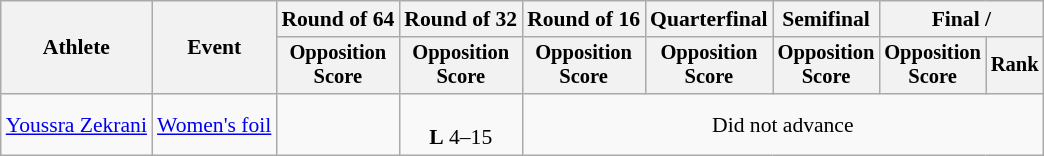<table class="wikitable" style="font-size:90%">
<tr>
<th rowspan=2>Athlete</th>
<th rowspan=2>Event</th>
<th>Round of 64</th>
<th>Round of 32</th>
<th>Round of 16</th>
<th>Quarterfinal</th>
<th>Semifinal</th>
<th colspan=2>Final / </th>
</tr>
<tr style="font-size:95%">
<th>Opposition<br>Score</th>
<th>Opposition<br>Score</th>
<th>Opposition<br>Score</th>
<th>Opposition<br>Score</th>
<th>Opposition<br>Score</th>
<th>Opposition<br>Score</th>
<th>Rank</th>
</tr>
<tr align=center>
<td align=left><a href='#'>Youssra Zekrani</a></td>
<td align=left><a href='#'>Women's foil</a></td>
<td></td>
<td><br><strong>L</strong> 4–15</td>
<td colspan=5>Did not advance</td>
</tr>
</table>
